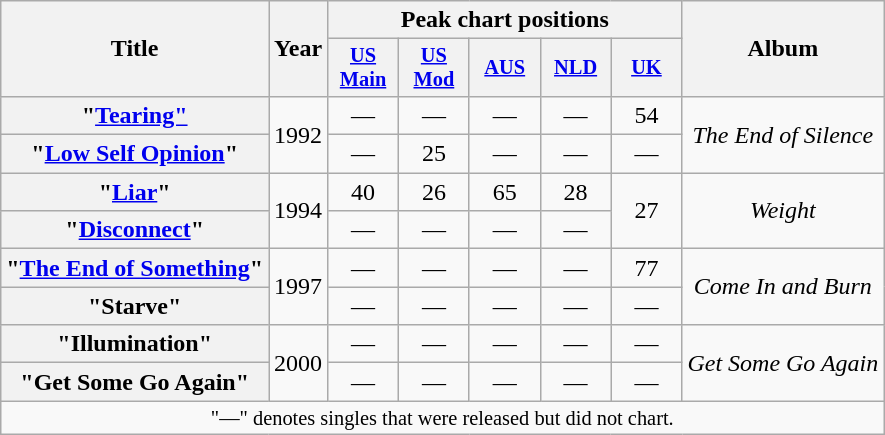<table class="wikitable plainrowheaders" style="text-align:center">
<tr>
<th rowspan="2">Title</th>
<th rowspan="2">Year</th>
<th colspan="5">Peak chart positions</th>
<th rowspan="2">Album</th>
</tr>
<tr>
<th scope="col" style="width:3em; font-size:85%"><a href='#'>US<br>Main</a></th>
<th scope="col" style="width:3em; font-size:85%"><a href='#'>US<br>Mod</a></th>
<th scope="col" style="width:3em; font-size:85%"><a href='#'>AUS</a><br></th>
<th scope="col" style="width:3em; font-size:85%"><a href='#'>NLD</a><br></th>
<th scope="col" style="width:3em; font-size:85%"><a href='#'>UK</a><br></th>
</tr>
<tr>
<th scope="row">"<a href='#'>Tearing"</a></th>
<td rowspan="2">1992</td>
<td>—</td>
<td>—</td>
<td>—</td>
<td>—</td>
<td>54</td>
<td rowspan="2"><em>The End of Silence</em></td>
</tr>
<tr>
<th scope="row">"<a href='#'>Low Self Opinion</a>"</th>
<td>—</td>
<td>25</td>
<td>—</td>
<td>—</td>
<td>—</td>
</tr>
<tr>
<th scope="row">"<a href='#'>Liar</a>"</th>
<td rowspan="2">1994</td>
<td>40</td>
<td>26</td>
<td>65</td>
<td>28</td>
<td rowspan="2">27</td>
<td rowspan="2"><em>Weight</em></td>
</tr>
<tr>
<th scope="row">"<a href='#'>Disconnect</a>"</th>
<td>—</td>
<td>—</td>
<td>—</td>
<td>—</td>
</tr>
<tr>
<th scope="row">"<a href='#'>The End of Something</a>"</th>
<td rowspan="2">1997</td>
<td>—</td>
<td>—</td>
<td>—</td>
<td>—</td>
<td>77</td>
<td rowspan="2"><em>Come In and Burn</em></td>
</tr>
<tr>
<th scope="row">"Starve"</th>
<td>—</td>
<td>—</td>
<td>—</td>
<td>—</td>
<td>—</td>
</tr>
<tr>
<th scope="row">"Illumination"</th>
<td rowspan="2">2000</td>
<td>—</td>
<td>—</td>
<td>—</td>
<td>—</td>
<td>—</td>
<td rowspan="2"><em>Get Some Go Again</em></td>
</tr>
<tr>
<th scope="row">"Get Some Go Again"</th>
<td>—</td>
<td>—</td>
<td>—</td>
<td>—</td>
<td>—</td>
</tr>
<tr>
<td colspan="13" style="font-size:85%">"—" denotes singles that were released but did not chart.</td>
</tr>
</table>
